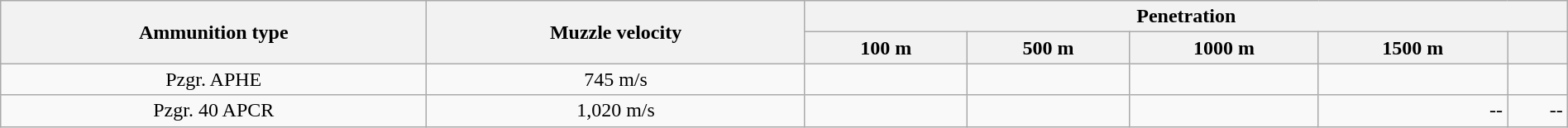<table class="wikitable" style="text-align:right; width: 100%">
<tr>
<th rowspan=2>Ammunition type</th>
<th rowspan=2>Muzzle velocity</th>
<th colspan=10>Penetration</th>
</tr>
<tr>
<th>100 m</th>
<th>500 m</th>
<th>1000 m</th>
<th>1500 m</th>
<th></th>
</tr>
<tr>
<td style="text-align:center">Pzgr. APHE</td>
<td style="text-align:center">745 m/s</td>
<td></td>
<td></td>
<td></td>
<td></td>
<td></td>
</tr>
<tr>
<td style="text-align:center">Pzgr. 40 APCR</td>
<td style="text-align:center">1,020 m/s</td>
<td></td>
<td></td>
<td></td>
<td>--</td>
<td>--</td>
</tr>
</table>
